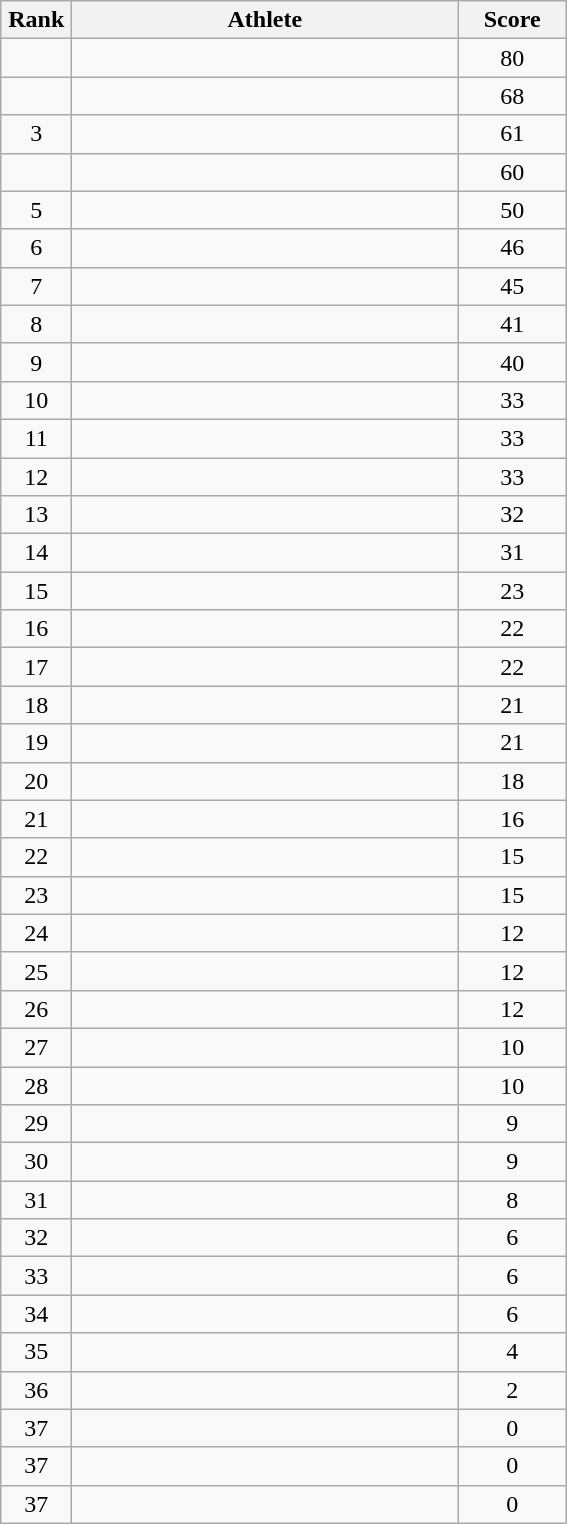<table class=wikitable style="text-align:center">
<tr>
<th width=40>Rank</th>
<th width=250>Athlete</th>
<th width=65>Score</th>
</tr>
<tr>
<td></td>
<td align=left></td>
<td>80</td>
</tr>
<tr>
<td></td>
<td align=left></td>
<td>68</td>
</tr>
<tr>
<td>3</td>
<td align=left></td>
<td>61</td>
</tr>
<tr>
<td></td>
<td align=left></td>
<td>60</td>
</tr>
<tr>
<td>5</td>
<td align=left></td>
<td>50</td>
</tr>
<tr>
<td>6</td>
<td align=left></td>
<td>46</td>
</tr>
<tr>
<td>7</td>
<td align=left></td>
<td>45</td>
</tr>
<tr>
<td>8</td>
<td align=left></td>
<td>41</td>
</tr>
<tr>
<td>9</td>
<td align=left></td>
<td>40</td>
</tr>
<tr>
<td>10</td>
<td align=left></td>
<td>33</td>
</tr>
<tr>
<td>11</td>
<td align=left></td>
<td>33</td>
</tr>
<tr>
<td>12</td>
<td align=left></td>
<td>33</td>
</tr>
<tr>
<td>13</td>
<td align=left></td>
<td>32</td>
</tr>
<tr>
<td>14</td>
<td align=left></td>
<td>31</td>
</tr>
<tr>
<td>15</td>
<td align=left></td>
<td>23</td>
</tr>
<tr>
<td>16</td>
<td align=left></td>
<td>22</td>
</tr>
<tr>
<td>17</td>
<td align=left></td>
<td>22</td>
</tr>
<tr>
<td>18</td>
<td align=left></td>
<td>21</td>
</tr>
<tr>
<td>19</td>
<td align=left></td>
<td>21</td>
</tr>
<tr>
<td>20</td>
<td align=left></td>
<td>18</td>
</tr>
<tr>
<td>21</td>
<td align=left></td>
<td>16</td>
</tr>
<tr>
<td>22</td>
<td align=left></td>
<td>15</td>
</tr>
<tr>
<td>23</td>
<td align=left></td>
<td>15</td>
</tr>
<tr>
<td>24</td>
<td align=left></td>
<td>12</td>
</tr>
<tr>
<td>25</td>
<td align=left></td>
<td>12</td>
</tr>
<tr>
<td>26</td>
<td align=left></td>
<td>12</td>
</tr>
<tr>
<td>27</td>
<td align=left></td>
<td>10</td>
</tr>
<tr>
<td>28</td>
<td align=left></td>
<td>10</td>
</tr>
<tr>
<td>29</td>
<td align=left></td>
<td>9</td>
</tr>
<tr>
<td>30</td>
<td align=left></td>
<td>9</td>
</tr>
<tr>
<td>31</td>
<td align=left></td>
<td>8</td>
</tr>
<tr>
<td>32</td>
<td align=left></td>
<td>6</td>
</tr>
<tr>
<td>33</td>
<td align=left></td>
<td>6</td>
</tr>
<tr>
<td>34</td>
<td align=left></td>
<td>6</td>
</tr>
<tr>
<td>35</td>
<td align=left></td>
<td>4</td>
</tr>
<tr>
<td>36</td>
<td align=left></td>
<td>2</td>
</tr>
<tr>
<td>37</td>
<td align=left></td>
<td>0</td>
</tr>
<tr>
<td>37</td>
<td align=left></td>
<td>0</td>
</tr>
<tr>
<td>37</td>
<td align=left></td>
<td>0</td>
</tr>
</table>
